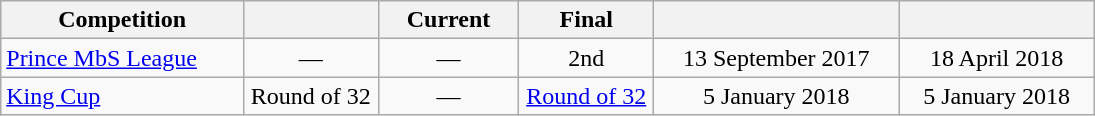<table class="wikitable" style="text-align:center; width:730px;">
<tr>
<th style="text-align:center; width:185px;">Competition</th>
<th style="text-align:center; width:100px;"></th>
<th style="text-align:center; width:100px;">Current<br></th>
<th style="text-align:center; width:100px;">Final<br></th>
<th style="text-align:center; width:195px;"></th>
<th style="text-align:center; width:155px;"></th>
</tr>
<tr>
<td style="text-align:left;"><a href='#'>Prince MbS League</a></td>
<td>—</td>
<td>—</td>
<td>2nd</td>
<td>13 September 2017</td>
<td>18 April 2018</td>
</tr>
<tr>
<td style="text-align:left;"><a href='#'>King Cup</a></td>
<td>Round of 32</td>
<td>—</td>
<td><a href='#'>Round of 32</a></td>
<td>5 January 2018</td>
<td>5 January 2018</td>
</tr>
</table>
